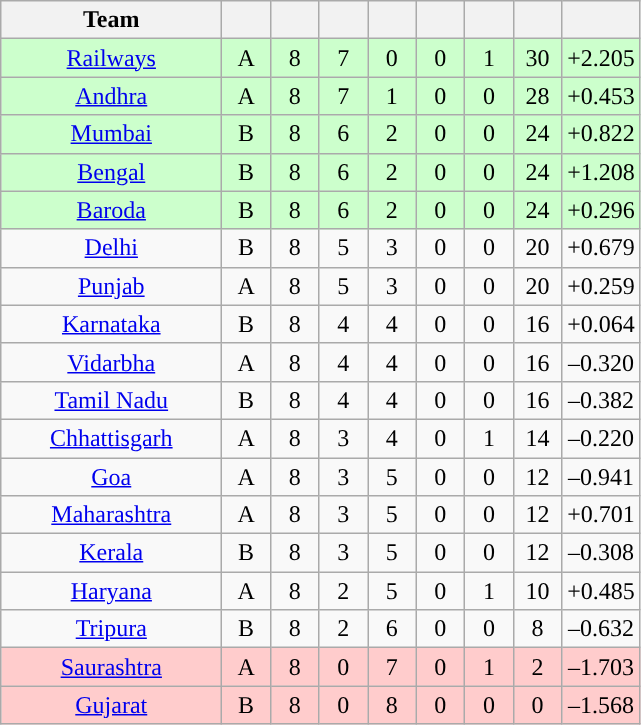<table class="wikitable" style="text-align:center">
<tr>
<th style="width:140px;">Team</th>
<th style="width:25px;"></th>
<th style="width:25px;"></th>
<th style="width:25px;"></th>
<th style="width:25px;"></th>
<th style="width:25px;"></th>
<th style="width:25px;"></th>
<th style="width:25px;"></th>
<th style="width:40px;"></th>
</tr>
<tr style="background:#cfc;">
<td><a href='#'>Railways</a></td>
<td>A</td>
<td>8</td>
<td>7</td>
<td>0</td>
<td>0</td>
<td>1</td>
<td>30</td>
<td>+2.205</td>
</tr>
<tr style="background:#cfc;">
<td><a href='#'>Andhra</a></td>
<td>A</td>
<td>8</td>
<td>7</td>
<td>1</td>
<td>0</td>
<td>0</td>
<td>28</td>
<td>+0.453</td>
</tr>
<tr style="background:#cfc;">
<td><a href='#'>Mumbai</a></td>
<td>B</td>
<td>8</td>
<td>6</td>
<td>2</td>
<td>0</td>
<td>0</td>
<td>24</td>
<td>+0.822</td>
</tr>
<tr style="background:#cfc;">
<td><a href='#'>Bengal</a></td>
<td>B</td>
<td>8</td>
<td>6</td>
<td>2</td>
<td>0</td>
<td>0</td>
<td>24</td>
<td>+1.208</td>
</tr>
<tr style="background:#cfc;">
<td><a href='#'>Baroda</a></td>
<td>B</td>
<td>8</td>
<td>6</td>
<td>2</td>
<td>0</td>
<td>0</td>
<td>24</td>
<td>+0.296</td>
</tr>
<tr>
<td><a href='#'>Delhi</a></td>
<td>B</td>
<td>8</td>
<td>5</td>
<td>3</td>
<td>0</td>
<td>0</td>
<td>20</td>
<td>+0.679</td>
</tr>
<tr>
<td><a href='#'>Punjab</a></td>
<td>A</td>
<td>8</td>
<td>5</td>
<td>3</td>
<td>0</td>
<td>0</td>
<td>20</td>
<td>+0.259</td>
</tr>
<tr>
<td><a href='#'>Karnataka</a></td>
<td>B</td>
<td>8</td>
<td>4</td>
<td>4</td>
<td>0</td>
<td>0</td>
<td>16</td>
<td>+0.064</td>
</tr>
<tr>
<td><a href='#'>Vidarbha</a></td>
<td>A</td>
<td>8</td>
<td>4</td>
<td>4</td>
<td>0</td>
<td>0</td>
<td>16</td>
<td>–0.320</td>
</tr>
<tr>
<td><a href='#'>Tamil Nadu</a></td>
<td>B</td>
<td>8</td>
<td>4</td>
<td>4</td>
<td>0</td>
<td>0</td>
<td>16</td>
<td>–0.382</td>
</tr>
<tr>
<td><a href='#'>Chhattisgarh</a></td>
<td>A</td>
<td>8</td>
<td>3</td>
<td>4</td>
<td>0</td>
<td>1</td>
<td>14</td>
<td>–0.220</td>
</tr>
<tr>
<td><a href='#'>Goa</a></td>
<td>A</td>
<td>8</td>
<td>3</td>
<td>5</td>
<td>0</td>
<td>0</td>
<td>12</td>
<td>–0.941</td>
</tr>
<tr>
<td><a href='#'>Maharashtra</a></td>
<td>A</td>
<td>8</td>
<td>3</td>
<td>5</td>
<td>0</td>
<td>0</td>
<td>12</td>
<td>+0.701</td>
</tr>
<tr>
<td><a href='#'>Kerala</a></td>
<td>B</td>
<td>8</td>
<td>3</td>
<td>5</td>
<td>0</td>
<td>0</td>
<td>12</td>
<td>–0.308</td>
</tr>
<tr>
<td><a href='#'>Haryana</a></td>
<td>A</td>
<td>8</td>
<td>2</td>
<td>5</td>
<td>0</td>
<td>1</td>
<td>10</td>
<td>+0.485</td>
</tr>
<tr>
<td><a href='#'>Tripura</a></td>
<td>B</td>
<td>8</td>
<td>2</td>
<td>6</td>
<td>0</td>
<td>0</td>
<td>8</td>
<td>–0.632</td>
</tr>
<tr style="background:#fcc">
<td><a href='#'>Saurashtra</a></td>
<td>A</td>
<td>8</td>
<td>0</td>
<td>7</td>
<td>0</td>
<td>1</td>
<td>2</td>
<td>–1.703</td>
</tr>
<tr style="background:#fcc">
<td><a href='#'>Gujarat</a></td>
<td>B</td>
<td>8</td>
<td>0</td>
<td>8</td>
<td>0</td>
<td>0</td>
<td>0</td>
<td>–1.568</td>
</tr>
</table>
